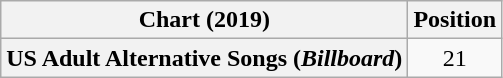<table class="wikitable sortable plainrowheaders" style="text-align:center">
<tr>
<th scope="col">Chart (2019)</th>
<th scope="col">Position</th>
</tr>
<tr>
<th scope="row">US Adult Alternative Songs (<em>Billboard</em>)</th>
<td>21</td>
</tr>
</table>
